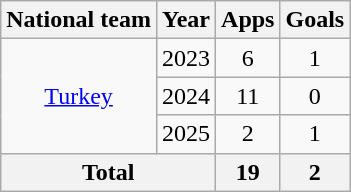<table class="wikitable" style="text-align:center">
<tr>
<th>National team</th>
<th>Year</th>
<th>Apps</th>
<th>Goals</th>
</tr>
<tr>
<td rowspan="3"><a href='#'>Turkey</a></td>
<td>2023</td>
<td>6</td>
<td>1</td>
</tr>
<tr>
<td>2024</td>
<td>11</td>
<td>0</td>
</tr>
<tr>
<td>2025</td>
<td>2</td>
<td>1</td>
</tr>
<tr>
<th colspan="2">Total</th>
<th>19</th>
<th>2</th>
</tr>
</table>
